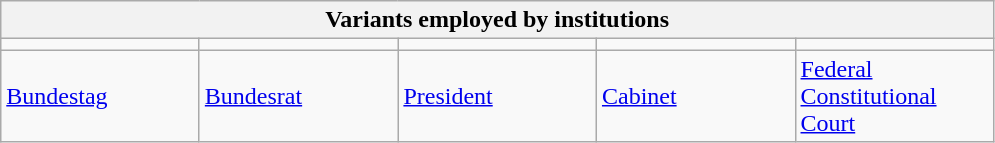<table class="wikitable">
<tr>
<th class="hintergrundfarbe8" colspan="5">Variants employed by institutions</th>
</tr>
<tr>
<td width="125px"></td>
<td width="125px"></td>
<td width="125px"></td>
<td width="125px"></td>
<td width="125px"></td>
</tr>
<tr class="hintergrundfarbe8">
<td><a href='#'>Bundestag</a></td>
<td><a href='#'>Bundesrat</a></td>
<td><a href='#'>President</a></td>
<td><a href='#'>Cabinet</a></td>
<td><a href='#'>Federal Constitutional Court</a></td>
</tr>
</table>
